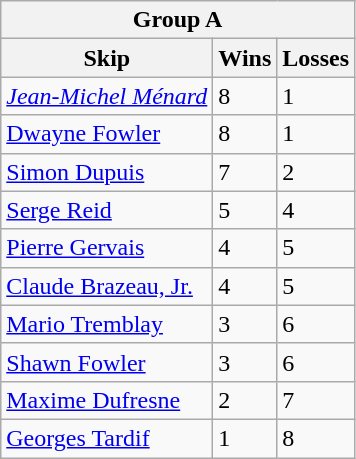<table class="wikitable">
<tr>
<th colspan=3>Group A</th>
</tr>
<tr>
<th>Skip</th>
<th>Wins</th>
<th>Losses</th>
</tr>
<tr>
<td><em><a href='#'>Jean-Michel Ménard</a></em></td>
<td>8</td>
<td>1</td>
</tr>
<tr>
<td><a href='#'>Dwayne Fowler</a></td>
<td>8</td>
<td>1</td>
</tr>
<tr>
<td><a href='#'>Simon Dupuis</a></td>
<td>7</td>
<td>2</td>
</tr>
<tr>
<td><a href='#'>Serge Reid</a></td>
<td>5</td>
<td>4</td>
</tr>
<tr>
<td><a href='#'>Pierre Gervais</a></td>
<td>4</td>
<td>5</td>
</tr>
<tr>
<td><a href='#'>Claude Brazeau, Jr.</a></td>
<td>4</td>
<td>5</td>
</tr>
<tr>
<td><a href='#'>Mario Tremblay</a></td>
<td>3</td>
<td>6</td>
</tr>
<tr>
<td><a href='#'>Shawn Fowler</a></td>
<td>3</td>
<td>6</td>
</tr>
<tr>
<td><a href='#'>Maxime Dufresne</a></td>
<td>2</td>
<td>7</td>
</tr>
<tr>
<td><a href='#'>Georges Tardif</a></td>
<td>1</td>
<td>8</td>
</tr>
</table>
